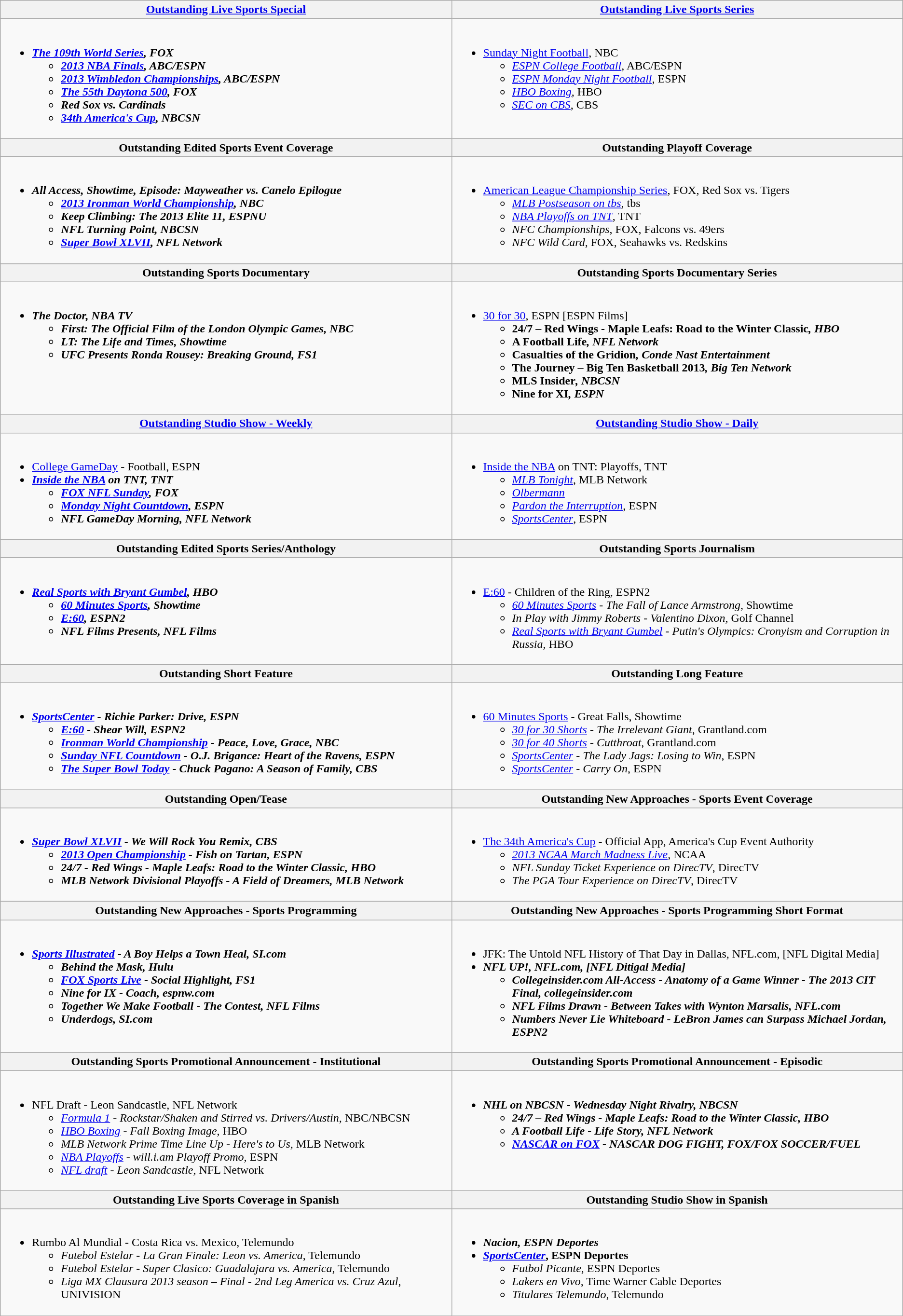<table class=wikitable>
<tr>
<th style="width:50%"><a href='#'>Outstanding Live Sports Special</a></th>
<th style="width:50%"><a href='#'>Outstanding Live Sports Series</a></th>
</tr>
<tr>
<td valign="top"><br><ul><li><strong><em><a href='#'>The 109th World Series</a><em>, FOX<strong><ul><li></em><a href='#'>2013 NBA Finals</a><em>, ABC/ESPN</li><li></em><a href='#'>2013 Wimbledon Championships</a><em>, ABC/ESPN</li><li></em><a href='#'>The 55th Daytona 500</a><em>, FOX</li><li></em>Red Sox vs. Cardinals<em></li><li></em><a href='#'>34th America's Cup</a><em>, NBCSN</li></ul></li></ul></td>
<td valign="top"><br><ul><li></em></strong><a href='#'>Sunday Night Football</a></em>, NBC</strong><ul><li><em><a href='#'>ESPN College Football</a></em>, ABC/ESPN</li><li><em><a href='#'>ESPN Monday Night Football</a></em>, ESPN</li><li><em><a href='#'>HBO Boxing</a></em>, HBO</li><li><em><a href='#'>SEC on CBS</a></em>, CBS</li></ul></li></ul></td>
</tr>
<tr>
<th style="width:50%">Outstanding Edited Sports Event Coverage</th>
<th style="width:50%">Outstanding Playoff Coverage</th>
</tr>
<tr>
<td valign="top"><br><ul><li><strong><em>All Access<em>, Showtime, Episode: Mayweather vs. Canelo Epilogue<strong><ul><li></em><a href='#'>2013 Ironman World Championship</a><em>, NBC</li><li></em>Keep Climbing: The 2013 Elite 11<em>, ESPNU</li><li></em>NFL Turning Point<em>, NBCSN</li><li></em><a href='#'>Super Bowl XLVII</a><em>, NFL Network</li></ul></li></ul></td>
<td valign="top"><br><ul><li></em></strong><a href='#'>American League Championship Series</a></em>, FOX, Red Sox vs. Tigers</strong><ul><li><em><a href='#'>MLB Postseason on tbs</a></em>, tbs</li><li><em><a href='#'>NBA Playoffs on TNT</a></em>, TNT</li><li><em>NFC Championships</em>, FOX, Falcons vs. 49ers</li><li><em>NFC Wild Card</em>, FOX, Seahawks vs. Redskins</li></ul></li></ul></td>
</tr>
<tr>
<th style="width:50%">Outstanding Sports Documentary</th>
<th style="width:50%">Outstanding Sports Documentary Series</th>
</tr>
<tr>
<td valign="top"><br><ul><li><strong><em>The Doctor<em>, NBA TV<strong><ul><li></em>First: The Official Film of the London Olympic Games<em>, NBC</li><li></em>LT: The Life and Times<em>, Showtime</li><li></em>UFC Presents Ronda Rousey: Breaking Ground<em>, FS1</li></ul></li></ul></td>
<td valign="top"><br><ul><li></em></strong><a href='#'>30 for 30</a>, ESPN [ESPN Films]<strong><em><ul><li></em>24/7 – Red Wings - Maple Leafs: Road to the Winter Classic<em>, HBO</li><li></em>A Football Life<em>, NFL Network</li><li></em>Casualties of the Gridion<em>, Conde Nast Entertainment</li><li></em>The Journey – Big Ten Basketball 2013<em>, Big Ten Network</li><li></em>MLS Insider<em>, NBCSN</li><li></em>Nine for XI<em>, ESPN</li></ul></li></ul></td>
</tr>
<tr>
<th style="width:50%"><a href='#'>Outstanding Studio Show - Weekly</a></th>
<th style="width:50%"><a href='#'>Outstanding Studio Show - Daily</a></th>
</tr>
<tr>
<td valign="top"><br><ul><li></em></strong><a href='#'>College GameDay</a> - Football</em>, ESPN</strong></li><li><strong><em><a href='#'>Inside the NBA</a> on TNT<em>, TNT<strong><ul><li></em><a href='#'>FOX NFL Sunday</a><em>, FOX</li><li></em><a href='#'>Monday Night Countdown</a><em>, ESPN</li><li></em>NFL GameDay Morning<em>, NFL Network</li></ul></li></ul></td>
<td valign="top"><br><ul><li></em></strong><a href='#'>Inside the NBA</a> on TNT: Playoffs</em>, TNT</strong><ul><li><em><a href='#'>MLB Tonight</a></em>, MLB Network</li><li><em><a href='#'>Olbermann</a></em></li><li><em><a href='#'>Pardon the Interruption</a></em>, ESPN</li><li><em><a href='#'>SportsCenter</a></em>, ESPN</li></ul></li></ul></td>
</tr>
<tr>
<th style="width:50%">Outstanding Edited Sports Series/Anthology</th>
<th style="width:50%">Outstanding Sports Journalism</th>
</tr>
<tr>
<td valign="top"><br><ul><li><strong><em><a href='#'>Real Sports with Bryant Gumbel</a><em>, HBO<strong><ul><li></em><a href='#'>60 Minutes Sports</a><em>, Showtime</li><li></em><a href='#'>E:60</a><em>, ESPN2</li><li></em>NFL Films Presents<em>, NFL Films</li></ul></li></ul></td>
<td valign="top"><br><ul><li></em></strong><a href='#'>E:60</a> - Children of the Ring</em>, ESPN2</strong><ul><li><em><a href='#'>60 Minutes Sports</a> - The Fall of Lance Armstrong</em>, Showtime</li><li><em>In Play with Jimmy Roberts - Valentino Dixon</em>, Golf Channel</li><li><em><a href='#'>Real Sports with Bryant Gumbel</a> - Putin's Olympics: Cronyism and Corruption in Russia</em>, HBO</li></ul></li></ul></td>
</tr>
<tr>
<th style="width:50%">Outstanding Short Feature</th>
<th style="width:50%">Outstanding Long Feature</th>
</tr>
<tr>
<td valign="top"><br><ul><li><strong><em><a href='#'>SportsCenter</a> - Richie Parker: Drive<em>, ESPN<strong><ul><li></em><a href='#'>E:60</a> - Shear Will<em>, ESPN2</li><li></em><a href='#'>Ironman World Championship</a> - Peace, Love, Grace<em>, NBC</li><li></em><a href='#'>Sunday NFL Countdown</a> - O.J. Brigance: Heart of the Ravens<em>, ESPN</li><li></em><a href='#'>The Super Bowl Today</a> - Chuck Pagano: A Season of Family<em>, CBS</li></ul></li></ul></td>
<td valign="top"><br><ul><li></em></strong><a href='#'>60 Minutes Sports</a> - Great Falls</em>, Showtime</strong><ul><li><em><a href='#'>30 for 30 Shorts</a> - The Irrelevant Giant</em>, Grantland.com</li><li><em><a href='#'>30 for 40 Shorts</a> - Cutthroat</em>, Grantland.com</li><li><em><a href='#'>SportsCenter</a> - The Lady Jags: Losing to Win</em>, ESPN</li><li><em><a href='#'>SportsCenter</a> - Carry On</em>, ESPN</li></ul></li></ul></td>
</tr>
<tr>
<th style="width:50%">Outstanding Open/Tease</th>
<th style="width:50%">Outstanding New Approaches - Sports Event Coverage</th>
</tr>
<tr>
<td valign="top"><br><ul><li><strong><em><a href='#'>Super Bowl XLVII</a> - We Will Rock You Remix<em>, CBS<strong><ul><li></em><a href='#'>2013 Open Championship</a> - Fish on Tartan<em>, ESPN</li><li></em>24/7 - Red Wings - Maple Leafs: Road to the Winter Classic<em>, HBO</li><li></em>MLB Network Divisional Playoffs - A Field of Dreamers<em>, MLB Network</li></ul></li></ul></td>
<td valign="top"><br><ul><li></em></strong><a href='#'>The 34th America's Cup</a> - Official App</em>, America's Cup Event Authority</strong><ul><li><em><a href='#'>2013 NCAA March Madness Live</a></em>, NCAA</li><li><em>NFL Sunday Ticket Experience on DirecTV</em>, DirecTV</li><li><em>The PGA Tour Experience on DirecTV</em>, DirecTV</li></ul></li></ul></td>
</tr>
<tr>
<th style="width:50%">Outstanding New Approaches - Sports Programming</th>
<th style="width:50%">Outstanding New Approaches - Sports Programming Short Format</th>
</tr>
<tr>
<td valign="top"><br><ul><li><strong><em><a href='#'>Sports Illustrated</a> - A Boy Helps a Town Heal<em>, SI.com<strong><ul><li></em>Behind the Mask<em>, Hulu</li><li></em><a href='#'>FOX Sports Live</a> - Social Highlight<em>, FS1</li><li></em>Nine for IX - Coach<em>, espnw.com</li><li></em>Together We Make Football - The Contest<em>, NFL Films</li><li></em>Underdogs<em>, SI.com</li></ul></li></ul></td>
<td valign="top"><br><ul><li></em></strong>JFK: The Untold NFL History of That Day in Dallas</em>, NFL.com, [NFL Digital Media]</strong></li><li><strong><em>NFL UP!<em>, NFL.com, [NFL Ditigal Media]<strong><ul><li></em>Collegeinsider.com All-Access - Anatomy of a Game Winner - The 2013 CIT Final<em>, collegeinsider.com</li><li></em>NFL Films Drawn - Between Takes with Wynton Marsalis<em>, NFL.com</li><li></em>Numbers Never Lie Whiteboard - LeBron James can Surpass Michael Jordan<em>, ESPN2</li></ul></li></ul></td>
</tr>
<tr>
<th style="width:50%">Outstanding Sports Promotional Announcement - Institutional</th>
<th style="width:50%">Outstanding Sports Promotional Announcement - Episodic</th>
</tr>
<tr>
<td valign="top"><br><ul><li></em></strong>NFL Draft - Leon Sandcastle</em>, NFL Network</strong><ul><li><em><a href='#'>Formula 1</a> - Rockstar/Shaken and Stirred vs. Drivers/Austin</em>, NBC/NBCSN</li><li><em><a href='#'>HBO Boxing</a> - Fall Boxing Image</em>, HBO</li><li><em>MLB Network Prime Time Line Up - Here's to Us</em>, MLB Network</li><li><em><a href='#'>NBA Playoffs</a> - will.i.am Playoff Promo</em>, ESPN</li><li><em><a href='#'>NFL draft</a> - Leon Sandcastle</em>, NFL Network</li></ul></li></ul></td>
<td valign="top"><br><ul><li><strong><em>NHL on NBCSN - Wednesday Night Rivalry<em>, NBCSN<strong><ul><li></em>24/7 – Red Wings - Maple Leafs: Road to the Winter Classic<em>, HBO</li><li></em>A Football Life - Life Story<em>, NFL Network</li><li></em><a href='#'>NASCAR on FOX</a> - NASCAR DOG FIGHT<em>, FOX/FOX SOCCER/FUEL</li></ul></li></ul></td>
</tr>
<tr>
<th style="width:50%">Outstanding Live Sports Coverage in Spanish</th>
<th style="width:50%">Outstanding Studio Show in Spanish</th>
</tr>
<tr>
<td valign="top"><br><ul><li></em></strong>Rumbo Al Mundial - Costa Rica vs. Mexico</em>, Telemundo</strong><ul><li><em>Futebol Estelar - La Gran Finale: Leon vs. America</em>, Telemundo</li><li><em>Futebol Estelar - Super Clasico: Guadalajara vs. America</em>, Telemundo</li><li><em>Liga MX Clausura 2013 season – Final - 2nd Leg America vs. Cruz Azul</em>, UNIVISION</li></ul></li></ul></td>
<td valign="top"><br><ul><li><strong><em>Nacion<em>, ESPN Deportes<strong></li><li></em></strong><a href='#'>SportsCenter</a></em>, ESPN Deportes</strong><ul><li><em>Futbol Picante</em>, ESPN Deportes</li><li><em>Lakers en Vivo</em>, Time Warner Cable Deportes</li><li><em>Titulares Telemundo</em>, Telemundo</li></ul></li></ul></td>
</tr>
</table>
